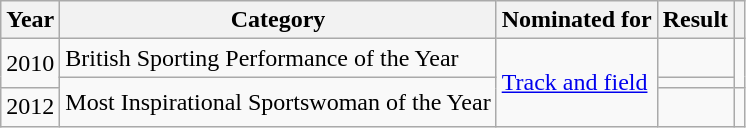<table class="wikitable plainrowheaders">
<tr>
<th scope="col">Year</th>
<th scope="col">Category</th>
<th scope="col">Nominated for</th>
<th scope="col">Result</th>
<th scope="col"></th>
</tr>
<tr>
<td rowspan = "2" align="center">2010</td>
<td>British Sporting Performance of the Year</td>
<td rowspan = "3"><a href='#'>Track and field</a></td>
<td></td>
<td rowspan = "2"></td>
</tr>
<tr>
<td rowspan = "2">Most Inspirational Sportswoman of the Year</td>
<td></td>
</tr>
<tr>
<td align="center">2012</td>
<td></td>
<td></td>
</tr>
</table>
